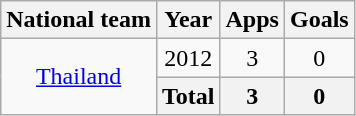<table class="wikitable" style="text-align:center">
<tr>
<th>National team</th>
<th>Year</th>
<th>Apps</th>
<th>Goals</th>
</tr>
<tr>
<td rowspan="2" valign="center"><a href='#'>Thailand</a></td>
<td>2012</td>
<td>3</td>
<td>0</td>
</tr>
<tr>
<th>Total</th>
<th>3</th>
<th>0</th>
</tr>
</table>
